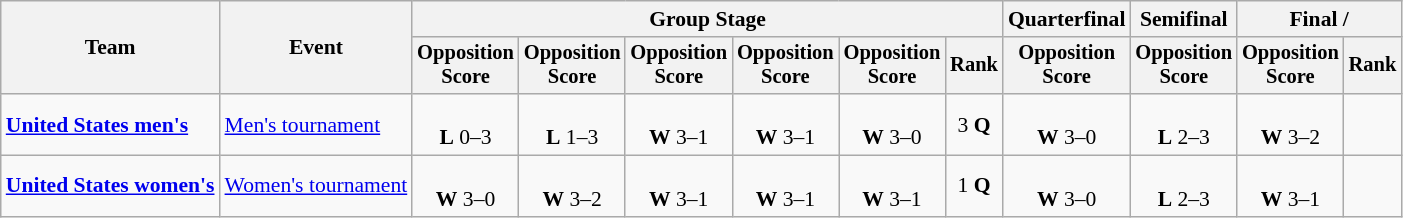<table class=wikitable style=font-size:90%;text-align:center>
<tr>
<th rowspan=2>Team</th>
<th rowspan=2>Event</th>
<th colspan=6>Group Stage</th>
<th>Quarterfinal</th>
<th>Semifinal</th>
<th colspan=2>Final / </th>
</tr>
<tr style=font-size:95%>
<th>Opposition<br>Score</th>
<th>Opposition<br>Score</th>
<th>Opposition<br>Score</th>
<th>Opposition<br>Score</th>
<th>Opposition<br>Score</th>
<th>Rank</th>
<th>Opposition<br>Score</th>
<th>Opposition<br>Score</th>
<th>Opposition<br>Score</th>
<th>Rank</th>
</tr>
<tr>
<td align=left><strong><a href='#'>United States men's</a></strong></td>
<td align=left><a href='#'>Men's tournament</a></td>
<td><br><strong>L</strong> 0–3</td>
<td><br><strong>L</strong> 1–3</td>
<td><br><strong>W</strong> 3–1</td>
<td><br><strong>W</strong> 3–1</td>
<td><br><strong>W</strong> 3–0</td>
<td>3 <strong>Q</strong></td>
<td><br><strong>W</strong> 3–0</td>
<td><br><strong>L</strong> 2–3</td>
<td><br><strong>W</strong> 3–2</td>
<td></td>
</tr>
<tr>
<td align=left><strong><a href='#'>United States women's</a></strong></td>
<td align=left><a href='#'>Women's tournament</a></td>
<td><br><strong>W</strong> 3–0</td>
<td><br><strong>W</strong> 3–2</td>
<td><br><strong>W</strong> 3–1</td>
<td><br><strong>W</strong> 3–1</td>
<td><br><strong>W</strong> 3–1</td>
<td>1 <strong>Q</strong></td>
<td><br><strong>W</strong> 3–0</td>
<td><br><strong>L</strong> 2–3</td>
<td><br><strong>W</strong> 3–1</td>
<td></td>
</tr>
</table>
